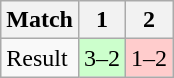<table class="wikitable">
<tr>
<th>Match</th>
<th>1</th>
<th>2</th>
</tr>
<tr>
<td>Result</td>
<td bgcolor="#CCFFCC">3–2</td>
<td bgcolor="#FFCCCC">1–2</td>
</tr>
</table>
